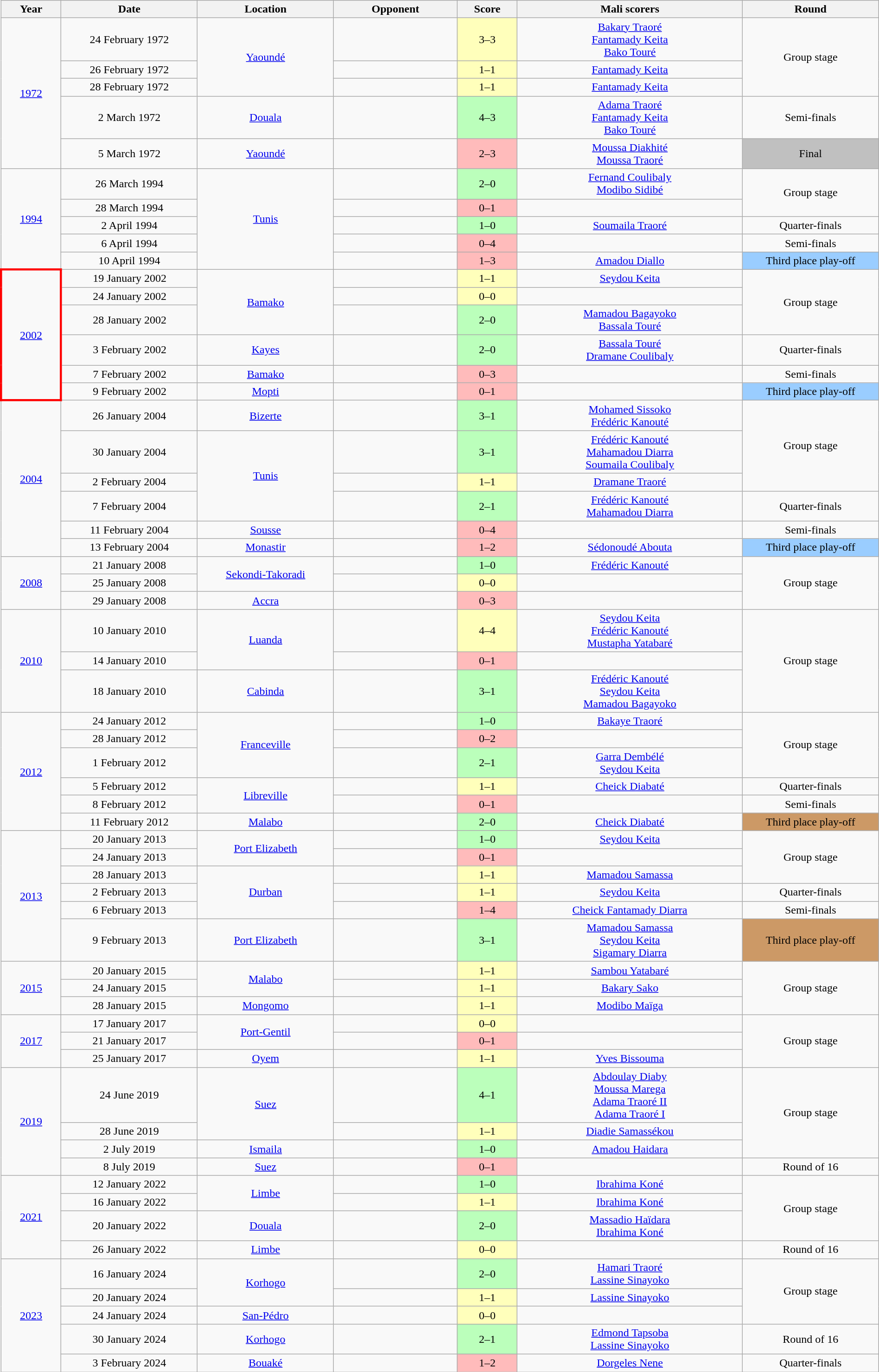<table class="wikitable"width=100%">
<tr>
<th width=40>Year</th>
<th width=100>Date</th>
<th width=100>Location</th>
<th width=90>Opponent</th>
<th width=40>Score</th>
<th width=170>Mali scorers</th>
<th width=100>Round</th>
</tr>
<tr style="text-align:center;">
<td rowspan=5> <a href='#'>1972</a></td>
<td>24 February 1972</td>
<td rowspan=3> <a href='#'>Yaoundé</a></td>
<td></td>
<td bgcolor="#ffffbb">3–3</td>
<td><a href='#'>Bakary Traoré</a> <br><a href='#'>Fantamady Keita</a> <br><a href='#'>Bako Touré</a> </td>
<td rowspan=3>Group stage</td>
</tr>
<tr style="text-align:center;">
<td>26 February 1972</td>
<td></td>
<td bgcolor="#ffffbb">1–1</td>
<td><a href='#'>Fantamady Keita</a> </td>
</tr>
<tr style="text-align:center;">
<td>28 February 1972</td>
<td></td>
<td bgcolor="#ffffbb">1–1</td>
<td><a href='#'>Fantamady Keita</a> </td>
</tr>
<tr style="text-align:center;">
<td>2 March 1972</td>
<td> <a href='#'>Douala</a></td>
<td></td>
<td bgcolor="#bbffbb">4–3 </td>
<td><a href='#'>Adama Traoré</a> <br><a href='#'>Fantamady Keita</a> <br><a href='#'>Bako Touré</a> </td>
<td>Semi-finals</td>
</tr>
<tr style="text-align:center;">
<td>5 March 1972</td>
<td> <a href='#'>Yaoundé</a></td>
<td></td>
<td bgcolor="#ffbbbb">2–3</td>
<td><a href='#'>Moussa Diakhité</a> <br><a href='#'>Moussa Traoré</a> </td>
<td style="background:silver;">Final</td>
</tr>
<tr style="text-align:center;">
<td rowspan=5> <a href='#'>1994</a></td>
<td>26 March 1994</td>
<td rowspan=5> <a href='#'>Tunis</a></td>
<td></td>
<td bgcolor="#bbffbb">2–0</td>
<td><a href='#'>Fernand Coulibaly</a> <br><a href='#'>Modibo Sidibé</a> </td>
<td rowspan=2>Group stage</td>
</tr>
<tr style="text-align:center;">
<td>28 March 1994</td>
<td></td>
<td bgcolor="#ffbbbb">0–1</td>
<td></td>
</tr>
<tr style="text-align:center;">
<td>2 April 1994</td>
<td></td>
<td bgcolor="#bbffbb">1–0</td>
<td><a href='#'>Soumaila Traoré</a> </td>
<td>Quarter-finals</td>
</tr>
<tr style="text-align:center;">
<td>6 April 1994</td>
<td></td>
<td bgcolor="#ffbbbb">0–4</td>
<td></td>
<td>Semi-finals</td>
</tr>
<tr style="text-align:center;">
<td>10 April 1994</td>
<td></td>
<td bgcolor="#ffbbbb">1–3</td>
<td><a href='#'>Amadou Diallo</a> </td>
<td style="background:#9acdff;">Third place play-off</td>
</tr>
<tr style="text-align:center;">
<td rowspan=6 style="border: 3px solid red"> <a href='#'>2002</a></td>
<td>19 January 2002</td>
<td rowspan=3> <a href='#'>Bamako</a></td>
<td></td>
<td bgcolor="#ffffbb">1–1</td>
<td><a href='#'>Seydou Keita</a> </td>
<td rowspan=3>Group stage</td>
</tr>
<tr style="text-align:center;">
<td>24 January 2002</td>
<td></td>
<td bgcolor="#ffffbb">0–0</td>
<td></td>
</tr>
<tr style="text-align:center;">
<td>28 January 2002</td>
<td></td>
<td bgcolor="#bbffbb">2–0</td>
<td><a href='#'>Mamadou Bagayoko</a> <br><a href='#'>Bassala Touré</a> </td>
</tr>
<tr style="text-align:center;">
<td>3 February 2002</td>
<td> <a href='#'>Kayes</a></td>
<td></td>
<td bgcolor="#bbffbb">2–0</td>
<td><a href='#'>Bassala Touré</a> <br><a href='#'>Dramane Coulibaly</a> </td>
<td>Quarter-finals</td>
</tr>
<tr style="text-align:center;">
<td>7 February 2002</td>
<td> <a href='#'>Bamako</a></td>
<td></td>
<td bgcolor="#ffbbbb">0–3</td>
<td></td>
<td>Semi-finals</td>
</tr>
<tr style="text-align:center;">
<td>9 February 2002</td>
<td> <a href='#'>Mopti</a></td>
<td></td>
<td bgcolor="#ffbbbb">0–1</td>
<td></td>
<td style="background:#9acdff;">Third place play-off</td>
</tr>
<tr style="text-align:center;">
<td rowspan=6> <a href='#'>2004</a></td>
<td>26 January 2004</td>
<td> <a href='#'>Bizerte</a></td>
<td></td>
<td bgcolor="#bbffbb">3–1</td>
<td><a href='#'>Mohamed Sissoko</a> <br><a href='#'>Frédéric Kanouté</a> </td>
<td rowspan=3>Group stage</td>
</tr>
<tr style="text-align:center;">
<td>30 January 2004</td>
<td rowspan=3> <a href='#'>Tunis</a></td>
<td></td>
<td bgcolor="#bbffbb">3–1</td>
<td><a href='#'>Frédéric Kanouté</a> <br><a href='#'>Mahamadou Diarra</a> <br><a href='#'>Soumaila Coulibaly</a> </td>
</tr>
<tr style="text-align:center;">
<td>2 February 2004</td>
<td></td>
<td bgcolor="#ffffbb">1–1</td>
<td><a href='#'>Dramane Traoré</a> </td>
</tr>
<tr style="text-align:center;">
<td>7 February 2004</td>
<td></td>
<td bgcolor="#bbffbb">2–1</td>
<td><a href='#'>Frédéric Kanouté</a> <br><a href='#'>Mahamadou Diarra</a> </td>
<td>Quarter-finals</td>
</tr>
<tr style="text-align:center;">
<td>11 February 2004</td>
<td> <a href='#'>Sousse</a></td>
<td></td>
<td bgcolor="#ffbbbb">0–4</td>
<td></td>
<td>Semi-finals</td>
</tr>
<tr style="text-align:center;">
<td>13 February 2004</td>
<td> <a href='#'>Monastir</a></td>
<td></td>
<td bgcolor="#ffbbbb">1–2</td>
<td><a href='#'>Sédonoudé Abouta</a> </td>
<td style="background:#9acdff;">Third place play-off</td>
</tr>
<tr style="text-align:center;">
<td rowspan=3> <a href='#'>2008</a></td>
<td>21 January 2008</td>
<td rowspan=2> <a href='#'>Sekondi-Takoradi</a></td>
<td></td>
<td bgcolor="#bbffbb">1–0</td>
<td><a href='#'>Frédéric Kanouté</a> </td>
<td rowspan=3>Group stage</td>
</tr>
<tr style="text-align:center;">
<td>25 January 2008</td>
<td></td>
<td bgcolor="#ffffbb">0–0</td>
<td></td>
</tr>
<tr style="text-align:center;">
<td>29 January 2008</td>
<td> <a href='#'>Accra</a></td>
<td></td>
<td bgcolor="#ffbbbb">0–3</td>
<td></td>
</tr>
<tr style="text-align:center;">
<td rowspan=3> <a href='#'>2010</a></td>
<td>10 January 2010</td>
<td rowspan=2> <a href='#'>Luanda</a></td>
<td></td>
<td bgcolor="#ffffbb">4–4</td>
<td><a href='#'>Seydou Keita</a> <br><a href='#'>Frédéric Kanouté</a> <br><a href='#'>Mustapha Yatabaré</a> </td>
<td rowspan=3>Group stage</td>
</tr>
<tr style="text-align:center;">
<td>14 January 2010</td>
<td></td>
<td bgcolor="#ffbbbb">0–1</td>
<td></td>
</tr>
<tr style="text-align:center;">
<td>18 January 2010</td>
<td> <a href='#'>Cabinda</a></td>
<td></td>
<td bgcolor="#bbffbb">3–1</td>
<td><a href='#'>Frédéric Kanouté</a> <br><a href='#'>Seydou Keita</a> <br><a href='#'>Mamadou Bagayoko</a> </td>
</tr>
<tr style="text-align:center;">
<td rowspan=6> <a href='#'>2012</a></td>
<td>24 January 2012</td>
<td rowspan=3> <a href='#'>Franceville</a></td>
<td></td>
<td bgcolor="#bbffbb">1–0</td>
<td><a href='#'>Bakaye Traoré</a> </td>
<td rowspan=3>Group stage</td>
</tr>
<tr style="text-align:center;">
<td>28 January 2012</td>
<td></td>
<td bgcolor="#ffbbbb">0–2</td>
<td></td>
</tr>
<tr style="text-align:center;">
<td>1 February 2012</td>
<td></td>
<td bgcolor="#bbffbb">2–1</td>
<td><a href='#'>Garra Dembélé</a> <br><a href='#'>Seydou Keita</a> </td>
</tr>
<tr style="text-align:center;">
<td>5 February 2012</td>
<td rowspan=2> <a href='#'>Libreville</a></td>
<td></td>
<td bgcolor="#ffffbb">1–1<br></td>
<td><a href='#'>Cheick Diabaté</a> </td>
<td>Quarter-finals</td>
</tr>
<tr style="text-align:center;">
<td>8 February 2012</td>
<td></td>
<td bgcolor="#ffbbbb">0–1</td>
<td></td>
<td>Semi-finals</td>
</tr>
<tr style="text-align:center;">
<td>11 February 2012</td>
<td> <a href='#'>Malabo</a></td>
<td></td>
<td bgcolor="#bbffbb">2–0</td>
<td><a href='#'>Cheick Diabaté</a> </td>
<td style="background:#cc9966;">Third place play-off</td>
</tr>
<tr style="text-align:center;">
<td rowspan=6> <a href='#'>2013</a></td>
<td>20 January 2013</td>
<td rowspan=2> <a href='#'>Port Elizabeth</a></td>
<td></td>
<td bgcolor="#bbffbb">1–0</td>
<td><a href='#'>Seydou Keita</a> </td>
<td rowspan=3>Group stage</td>
</tr>
<tr style="text-align:center;">
<td>24 January 2013</td>
<td></td>
<td bgcolor="#ffbbbb">0–1</td>
<td></td>
</tr>
<tr style="text-align:center;">
<td>28 January 2013</td>
<td rowspan=3> <a href='#'>Durban</a></td>
<td></td>
<td bgcolor="#ffffbb">1–1</td>
<td><a href='#'>Mamadou Samassa</a> </td>
</tr>
<tr style="text-align:center;">
<td>2 February 2013</td>
<td></td>
<td bgcolor="#ffffbb">1–1<br></td>
<td><a href='#'>Seydou Keita</a> </td>
<td>Quarter-finals</td>
</tr>
<tr style="text-align:center;">
<td>6 February 2013</td>
<td></td>
<td bgcolor="#ffbbbb">1–4</td>
<td><a href='#'>Cheick Fantamady Diarra</a> </td>
<td>Semi-finals</td>
</tr>
<tr style="text-align:center;">
<td>9 February 2013</td>
<td> <a href='#'>Port Elizabeth</a></td>
<td></td>
<td bgcolor="#bbffbb">3–1</td>
<td><a href='#'>Mamadou Samassa</a> <br><a href='#'>Seydou Keita</a> <br><a href='#'>Sigamary Diarra</a> </td>
<td style="background:#cc9966;">Third place play-off</td>
</tr>
<tr style="text-align:center;">
<td rowspan=3> <a href='#'>2015</a></td>
<td>20 January 2015</td>
<td rowspan=2> <a href='#'>Malabo</a></td>
<td></td>
<td bgcolor="#ffffbb">1–1</td>
<td><a href='#'>Sambou Yatabaré</a> </td>
<td rowspan=3>Group stage</td>
</tr>
<tr style="text-align:center;">
<td>24 January 2015</td>
<td></td>
<td bgcolor="#ffffbb">1–1</td>
<td><a href='#'>Bakary Sako</a> </td>
</tr>
<tr style="text-align:center;">
<td>28 January 2015</td>
<td> <a href='#'>Mongomo</a></td>
<td></td>
<td bgcolor="#ffffbb">1–1</td>
<td><a href='#'>Modibo Maïga</a> </td>
</tr>
<tr style="text-align:center;">
<td rowspan=3> <a href='#'>2017</a></td>
<td>17 January 2017</td>
<td rowspan=2> <a href='#'>Port-Gentil</a></td>
<td></td>
<td bgcolor="#ffffbb">0–0</td>
<td></td>
<td rowspan=3>Group stage</td>
</tr>
<tr style="text-align:center;">
<td>21 January 2017</td>
<td></td>
<td bgcolor="#ffbbbb">0–1</td>
<td></td>
</tr>
<tr style="text-align:center;">
<td>25 January 2017</td>
<td> <a href='#'>Oyem</a></td>
<td></td>
<td bgcolor="#ffffbb">1–1</td>
<td><a href='#'>Yves Bissouma</a> </td>
</tr>
<tr style="text-align:center;">
<td rowspan=4> <a href='#'>2019</a></td>
<td>24 June 2019</td>
<td rowspan=2> <a href='#'>Suez</a></td>
<td></td>
<td bgcolor="#bbffbb">4–1</td>
<td><a href='#'>Abdoulay Diaby</a> <br><a href='#'>Moussa Marega</a> <br><a href='#'>Adama Traoré II</a> <br><a href='#'>Adama Traoré I</a> </td>
<td rowspan=3>Group stage</td>
</tr>
<tr style="text-align:center;">
<td>28 June 2019</td>
<td></td>
<td bgcolor="#ffffbb">1–1</td>
<td><a href='#'>Diadie Samassékou</a> </td>
</tr>
<tr style="text-align:center;">
<td>2 July 2019</td>
<td> <a href='#'>Ismaila</a></td>
<td></td>
<td bgcolor="#bbffbb">1–0</td>
<td><a href='#'>Amadou Haidara</a> </td>
</tr>
<tr style="text-align:center;">
<td>8 July 2019</td>
<td> <a href='#'>Suez</a></td>
<td></td>
<td bgcolor="#ffbbbb">0–1</td>
<td></td>
<td>Round of 16</td>
</tr>
<tr style="text-align:center;">
<td rowspan=4> <a href='#'>2021</a></td>
<td>12 January 2022</td>
<td rowspan=2> <a href='#'>Limbe</a></td>
<td></td>
<td bgcolor="#bbffbb">1–0</td>
<td><a href='#'>Ibrahima Koné</a> </td>
<td rowspan=3>Group stage</td>
</tr>
<tr style="text-align:center;">
<td>16 January 2022</td>
<td></td>
<td bgcolor="#ffffbb">1–1</td>
<td><a href='#'>Ibrahima Koné</a> </td>
</tr>
<tr style="text-align:center;">
<td>20 January 2022</td>
<td> <a href='#'>Douala</a></td>
<td></td>
<td bgcolor="#bbffbb">2–0</td>
<td><a href='#'>Massadio Haïdara</a> <br><a href='#'>Ibrahima Koné</a> </td>
</tr>
<tr style="text-align:center;">
<td>26 January 2022</td>
<td> <a href='#'>Limbe</a></td>
<td></td>
<td bgcolor="#ffffbb">0–0<br></td>
<td></td>
<td>Round of 16</td>
</tr>
<tr style="text-align:center;">
<td rowspan=5> <a href='#'>2023</a></td>
<td>16 January 2024</td>
<td rowspan=2> <a href='#'>Korhogo</a></td>
<td></td>
<td bgcolor="#bbffbb">2–0</td>
<td><a href='#'>Hamari Traoré</a> <br><a href='#'>Lassine Sinayoko</a> </td>
<td rowspan=3>Group stage</td>
</tr>
<tr style="text-align:center;">
<td>20 January 2024</td>
<td></td>
<td bgcolor="#ffffbb">1–1</td>
<td><a href='#'>Lassine Sinayoko</a> </td>
</tr>
<tr style="text-align:center;">
<td>24 January 2024</td>
<td> <a href='#'>San-Pédro</a></td>
<td></td>
<td bgcolor="#ffffbb">0–0</td>
<td></td>
</tr>
<tr style="text-align:center;">
<td>30 January 2024</td>
<td> <a href='#'>Korhogo</a></td>
<td></td>
<td bgcolor="#bbffbb">2–1</td>
<td><a href='#'>Edmond Tapsoba</a> <br><a href='#'>Lassine Sinayoko</a> </td>
<td>Round of 16</td>
</tr>
<tr style="text-align:center;">
<td>3 February 2024</td>
<td> <a href='#'>Bouaké</a></td>
<td></td>
<td bgcolor="#ffbbbb">1–2 </td>
<td><a href='#'>Dorgeles Nene</a> </td>
<td>Quarter-finals</td>
</tr>
</table>
